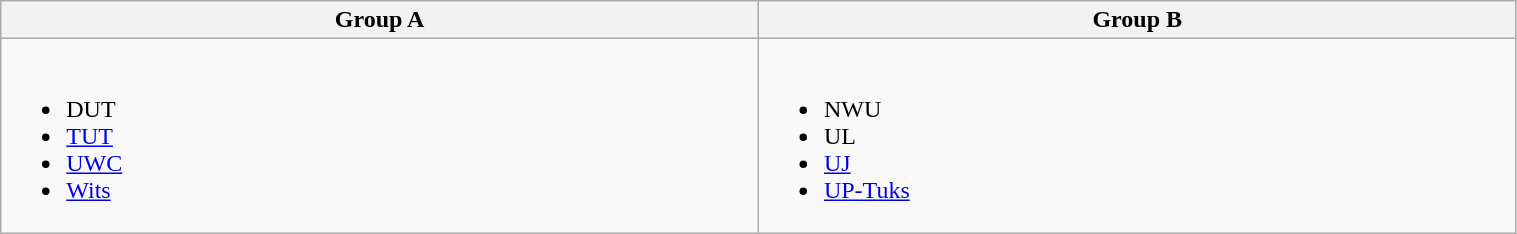<table class="wikitable" style="width:80%;">
<tr>
<th width=25%>Group A</th>
<th width=25%>Group B</th>
</tr>
<tr>
<td><br><ul><li>DUT</li><li><a href='#'>TUT</a></li><li><a href='#'>UWC</a></li><li><a href='#'>Wits</a></li></ul></td>
<td><br><ul><li>NWU</li><li>UL</li><li><a href='#'>UJ</a></li><li><a href='#'>UP-Tuks</a></li></ul></td>
</tr>
</table>
